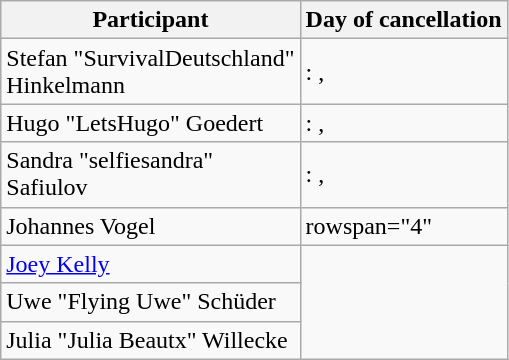<table class="wikitable" style="text-align:left">
<tr>
<th>Participant</th>
<th>Day of cancellation</th>
</tr>
<tr>
<td>Stefan "SurvivalDeutschland"<br>Hinkelmann</td>
<td>: , </td>
</tr>
<tr>
<td>Hugo "LetsHugo" Goedert</td>
<td>: , </td>
</tr>
<tr>
<td>Sandra "selfiesandra"<br>Safiulov</td>
<td>: , </td>
</tr>
<tr>
<td>Johannes Vogel</td>
<td>rowspan="4" </td>
</tr>
<tr>
<td><a href='#'>Joey Kelly</a></td>
</tr>
<tr>
<td>Uwe "Flying Uwe" Schüder</td>
</tr>
<tr>
<td>Julia "Julia Beautx" Willecke</td>
</tr>
</table>
